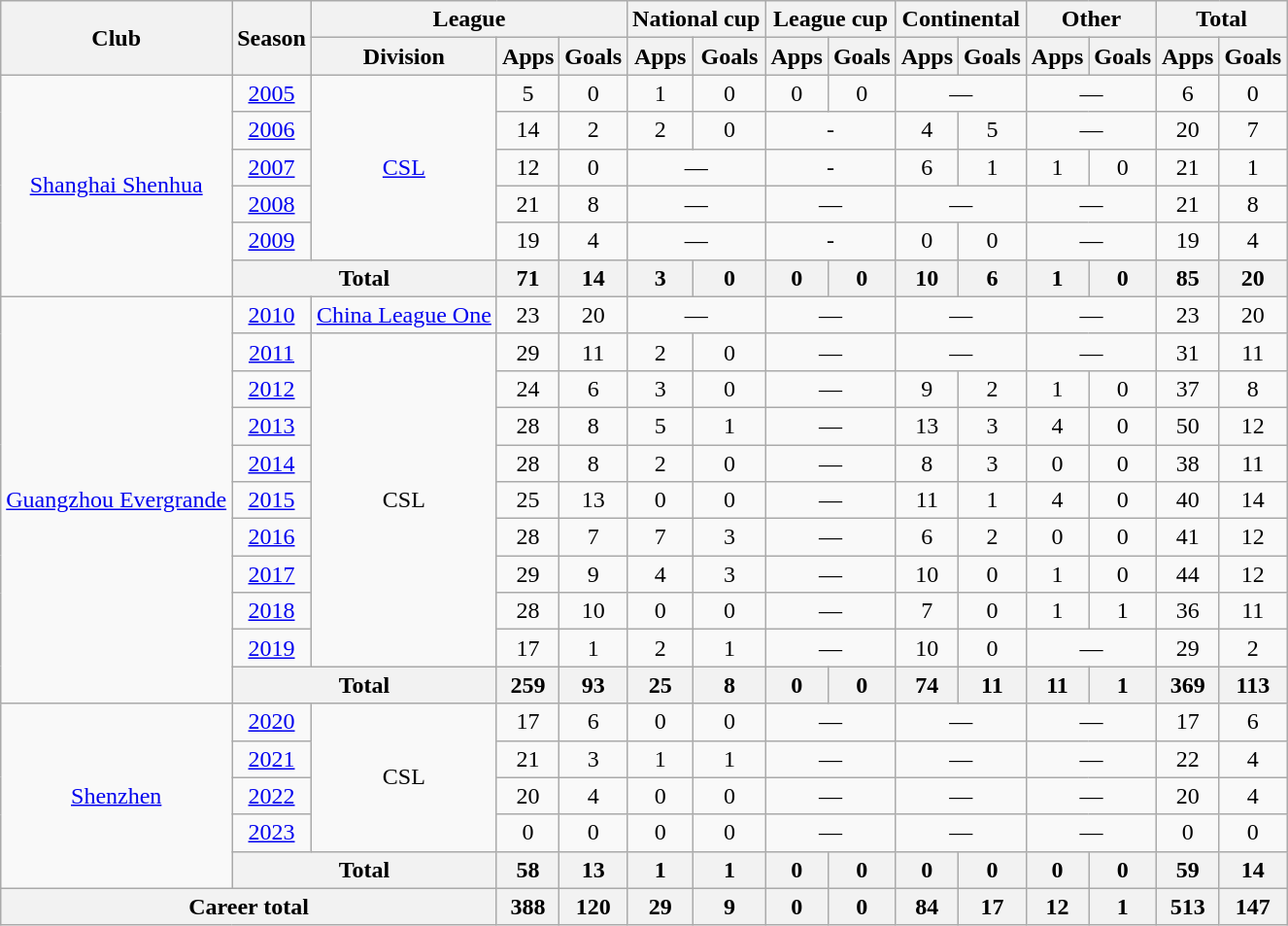<table class="wikitable" style="text-align: center">
<tr>
<th rowspan="2">Club</th>
<th rowspan="2">Season</th>
<th colspan="3">League</th>
<th colspan="2">National cup</th>
<th colspan="2">League cup</th>
<th colspan="2">Continental</th>
<th colspan="2">Other</th>
<th colspan="2">Total</th>
</tr>
<tr>
<th>Division</th>
<th>Apps</th>
<th>Goals</th>
<th>Apps</th>
<th>Goals</th>
<th>Apps</th>
<th>Goals</th>
<th>Apps</th>
<th>Goals</th>
<th>Apps</th>
<th>Goals</th>
<th>Apps</th>
<th>Goals</th>
</tr>
<tr>
<td rowspan=6><a href='#'>Shanghai Shenhua</a></td>
<td><a href='#'>2005</a></td>
<td rowspan="5"><a href='#'>CSL</a></td>
<td>5</td>
<td>0</td>
<td>1</td>
<td>0</td>
<td>0</td>
<td>0</td>
<td colspan="2">—</td>
<td colspan="2">—</td>
<td>6</td>
<td>0</td>
</tr>
<tr>
<td><a href='#'>2006</a></td>
<td>14</td>
<td>2</td>
<td>2</td>
<td>0</td>
<td colspan="2">-</td>
<td>4</td>
<td>5</td>
<td colspan="2">—</td>
<td>20</td>
<td>7</td>
</tr>
<tr>
<td><a href='#'>2007</a></td>
<td>12</td>
<td>0</td>
<td colspan="2">—</td>
<td colspan="2">-</td>
<td>6</td>
<td>1</td>
<td>1</td>
<td>0</td>
<td>21</td>
<td>1</td>
</tr>
<tr>
<td><a href='#'>2008</a></td>
<td>21</td>
<td>8</td>
<td colspan="2">—</td>
<td colspan="2">—</td>
<td colspan="2">—</td>
<td colspan="2">—</td>
<td>21</td>
<td>8</td>
</tr>
<tr>
<td><a href='#'>2009</a></td>
<td>19</td>
<td>4</td>
<td colspan="2">—</td>
<td colspan="2">-</td>
<td>0</td>
<td>0</td>
<td colspan="2">—</td>
<td>19</td>
<td>4</td>
</tr>
<tr>
<th colspan="2"><strong>Total</strong></th>
<th>71</th>
<th>14</th>
<th>3</th>
<th>0</th>
<th>0</th>
<th>0</th>
<th>10</th>
<th>6</th>
<th>1</th>
<th>0</th>
<th>85</th>
<th>20</th>
</tr>
<tr>
<td rowspan=11><a href='#'>Guangzhou Evergrande</a></td>
<td><a href='#'>2010</a></td>
<td><a href='#'>China League One</a></td>
<td>23</td>
<td>20</td>
<td colspan="2">—</td>
<td colspan="2">—</td>
<td colspan="2">—</td>
<td colspan="2">—</td>
<td>23</td>
<td>20</td>
</tr>
<tr>
<td><a href='#'>2011</a></td>
<td rowspan="9">CSL</td>
<td>29</td>
<td>11</td>
<td>2</td>
<td>0</td>
<td colspan="2">—</td>
<td colspan="2">—</td>
<td colspan="2">—</td>
<td>31</td>
<td>11</td>
</tr>
<tr>
<td><a href='#'>2012</a></td>
<td>24</td>
<td>6</td>
<td>3</td>
<td>0</td>
<td colspan="2">—</td>
<td>9</td>
<td>2</td>
<td>1</td>
<td>0</td>
<td>37</td>
<td>8</td>
</tr>
<tr>
<td><a href='#'>2013</a></td>
<td>28</td>
<td>8</td>
<td>5</td>
<td>1</td>
<td colspan="2">—</td>
<td>13</td>
<td>3</td>
<td>4</td>
<td>0</td>
<td>50</td>
<td>12</td>
</tr>
<tr>
<td><a href='#'>2014</a></td>
<td>28</td>
<td>8</td>
<td>2</td>
<td>0</td>
<td colspan="2">—</td>
<td>8</td>
<td>3</td>
<td>0</td>
<td>0</td>
<td>38</td>
<td>11</td>
</tr>
<tr>
<td><a href='#'>2015</a></td>
<td>25</td>
<td>13</td>
<td>0</td>
<td>0</td>
<td colspan="2">—</td>
<td>11</td>
<td>1</td>
<td>4</td>
<td>0</td>
<td>40</td>
<td>14</td>
</tr>
<tr>
<td><a href='#'>2016</a></td>
<td>28</td>
<td>7</td>
<td>7</td>
<td>3</td>
<td colspan="2">—</td>
<td>6</td>
<td>2</td>
<td>0</td>
<td>0</td>
<td>41</td>
<td>12</td>
</tr>
<tr>
<td><a href='#'>2017</a></td>
<td>29</td>
<td>9</td>
<td>4</td>
<td>3</td>
<td colspan="2">—</td>
<td>10</td>
<td>0</td>
<td>1</td>
<td>0</td>
<td>44</td>
<td>12</td>
</tr>
<tr>
<td><a href='#'>2018</a></td>
<td>28</td>
<td>10</td>
<td>0</td>
<td>0</td>
<td colspan="2">—</td>
<td>7</td>
<td>0</td>
<td>1</td>
<td>1</td>
<td>36</td>
<td>11</td>
</tr>
<tr>
<td><a href='#'>2019</a></td>
<td>17</td>
<td>1</td>
<td>2</td>
<td>1</td>
<td colspan="2">—</td>
<td>10</td>
<td>0</td>
<td colspan="2">—</td>
<td>29</td>
<td>2</td>
</tr>
<tr>
<th colspan="2"><strong>Total</strong></th>
<th>259</th>
<th>93</th>
<th>25</th>
<th>8</th>
<th>0</th>
<th>0</th>
<th>74</th>
<th>11</th>
<th>11</th>
<th>1</th>
<th>369</th>
<th>113</th>
</tr>
<tr>
<td rowspan=5><a href='#'>Shenzhen</a></td>
<td><a href='#'>2020</a></td>
<td rowspan=4>CSL</td>
<td>17</td>
<td>6</td>
<td>0</td>
<td>0</td>
<td colspan="2">—</td>
<td colspan="2">—</td>
<td colspan="2">—</td>
<td>17</td>
<td>6</td>
</tr>
<tr>
<td><a href='#'>2021</a></td>
<td>21</td>
<td>3</td>
<td>1</td>
<td>1</td>
<td colspan="2">—</td>
<td colspan="2">—</td>
<td colspan="2">—</td>
<td>22</td>
<td>4</td>
</tr>
<tr>
<td><a href='#'>2022</a></td>
<td>20</td>
<td>4</td>
<td>0</td>
<td>0</td>
<td colspan="2">—</td>
<td colspan="2">—</td>
<td colspan="2">—</td>
<td>20</td>
<td>4</td>
</tr>
<tr>
<td><a href='#'>2023</a></td>
<td>0</td>
<td>0</td>
<td>0</td>
<td>0</td>
<td colspan="2">—</td>
<td colspan="2">—</td>
<td colspan="2">—</td>
<td>0</td>
<td>0</td>
</tr>
<tr>
<th colspan="2"><strong>Total</strong></th>
<th>58</th>
<th>13</th>
<th>1</th>
<th>1</th>
<th>0</th>
<th>0</th>
<th>0</th>
<th>0</th>
<th>0</th>
<th>0</th>
<th>59</th>
<th>14</th>
</tr>
<tr>
<th colspan=3>Career total</th>
<th>388</th>
<th>120</th>
<th>29</th>
<th>9</th>
<th>0</th>
<th>0</th>
<th>84</th>
<th>17</th>
<th>12</th>
<th>1</th>
<th>513</th>
<th>147</th>
</tr>
</table>
